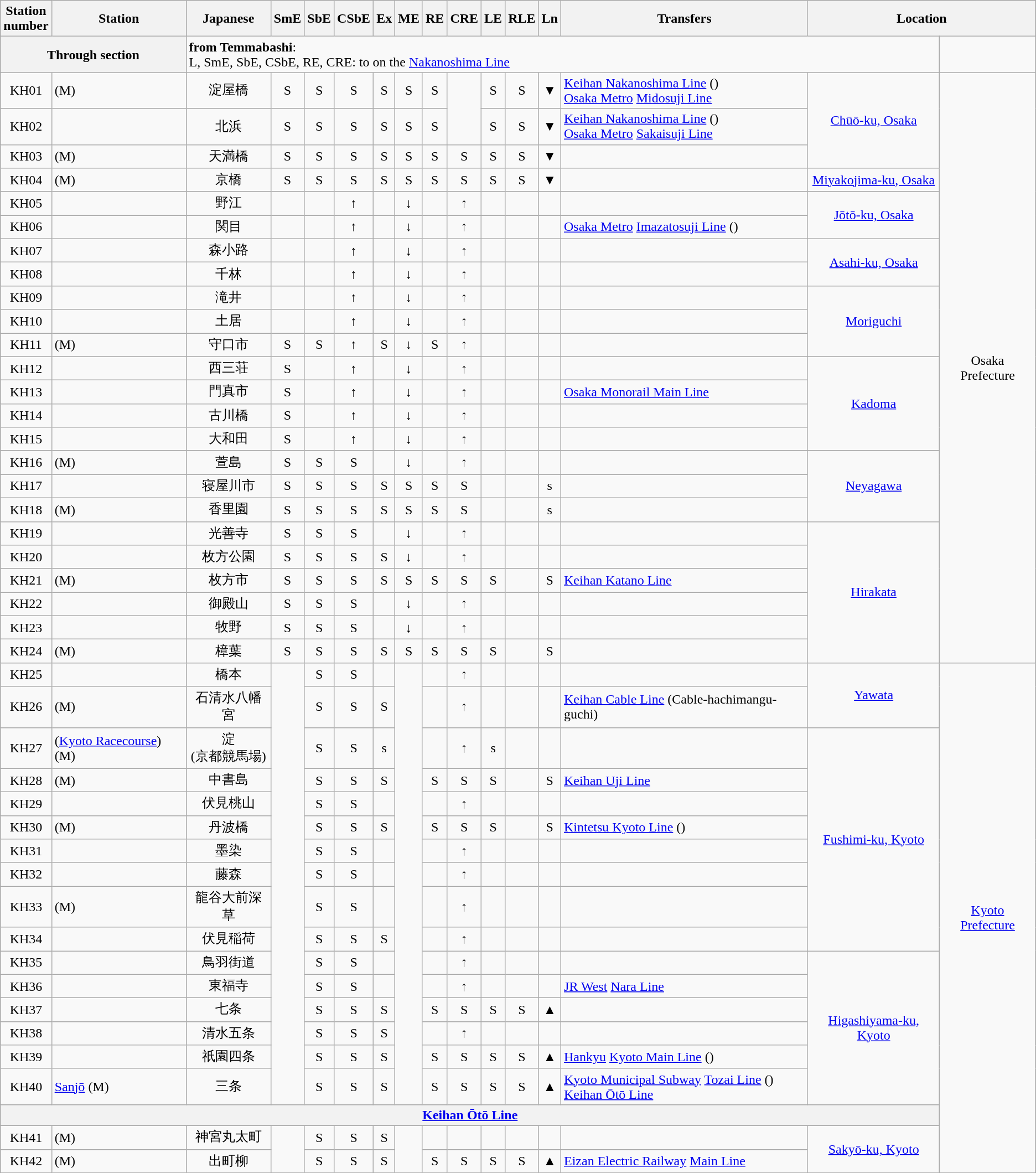<table class="wikitable">
<tr>
<th style="width:50px">Station number</th>
<th>Station</th>
<th>Japanese</th>
<th>SmE</th>
<th>SbE</th>
<th>CSbE</th>
<th>Ex</th>
<th>ME</th>
<th>RE</th>
<th>CRE</th>
<th>LE</th>
<th>RLE</th>
<th>Ln</th>
<th>Transfers</th>
<th colspan="2">Location</th>
</tr>
<tr>
<th colspan="2">Through section</th>
<td colspan="13"><strong>from Temmabashi</strong>:<br>L, SmE, SbE, CSbE, RE, CRE: to  on the <a href='#'>Nakanoshima Line</a></td>
</tr>
<tr style="text-align: center; ">
<td style="width:50px">KH01</td>
<td style="text-align: left;"> (M)</td>
<td>淀屋橋</td>
<td>S</td>
<td>S</td>
<td>S</td>
<td>S</td>
<td>S</td>
<td>S</td>
<td rowspan=2></td>
<td>S</td>
<td>S</td>
<td>▼</td>
<td style="text-align: left; "> <a href='#'>Keihan Nakanoshima Line</a> ()<br>  <a href='#'>Osaka Metro</a> <a href='#'>Midosuji Line</a></td>
<td rowspan="3"><a href='#'>Chūō-ku, Osaka</a></td>
<td rowspan="24">Osaka Prefecture</td>
</tr>
<tr style="text-align: center; ">
<td style="width:50px">KH02</td>
<td style="text-align: left; "></td>
<td>北浜</td>
<td>S</td>
<td>S</td>
<td>S</td>
<td>S</td>
<td>S</td>
<td>S</td>
<td>S</td>
<td>S</td>
<td>▼</td>
<td style="text-align: left; "> <a href='#'>Keihan Nakanoshima Line</a> ()<br>  <a href='#'>Osaka Metro</a> <a href='#'>Sakaisuji Line</a></td>
</tr>
<tr style="text-align: center; ">
<td style="width:50px">KH03</td>
<td style="text-align: left; "> (M)</td>
<td>天満橋</td>
<td>S</td>
<td>S</td>
<td>S</td>
<td>S</td>
<td>S</td>
<td>S</td>
<td>S</td>
<td>S</td>
<td>S</td>
<td>▼</td>
<td></td>
</tr>
<tr style="text-align: center; ">
<td style="width:50px">KH04</td>
<td style="text-align: left; "> (M)</td>
<td>京橋</td>
<td>S</td>
<td>S</td>
<td>S</td>
<td>S</td>
<td>S</td>
<td>S</td>
<td>S</td>
<td>S</td>
<td>S</td>
<td>▼</td>
<td></td>
<td><a href='#'>Miyakojima-ku, Osaka</a></td>
</tr>
<tr style="text-align: center; ">
<td style="width:50px">KH05</td>
<td style="text-align: left; "></td>
<td>野江</td>
<td></td>
<td></td>
<td>↑</td>
<td></td>
<td>↓</td>
<td></td>
<td>↑</td>
<td></td>
<td></td>
<td></td>
<td></td>
<td rowspan="2"><a href='#'>Jōtō-ku, Osaka</a></td>
</tr>
<tr style="text-align: center; ">
<td style="width:50px">KH06</td>
<td style="text-align: left; "></td>
<td>関目</td>
<td></td>
<td></td>
<td>↑</td>
<td></td>
<td>↓</td>
<td></td>
<td>↑</td>
<td></td>
<td></td>
<td></td>
<td style="text-align: left; ">  <a href='#'>Osaka Metro</a> <a href='#'>Imazatosuji Line</a> ()</td>
</tr>
<tr style="text-align: center; ">
<td style="width:50px">KH07</td>
<td style="text-align: left; "></td>
<td>森小路</td>
<td></td>
<td></td>
<td>↑</td>
<td></td>
<td>↓</td>
<td></td>
<td>↑</td>
<td></td>
<td></td>
<td></td>
<td></td>
<td rowspan="2"><a href='#'>Asahi-ku, Osaka</a></td>
</tr>
<tr style="text-align: center; ">
<td style="width:50px">KH08</td>
<td style="text-align: left; "></td>
<td>千林</td>
<td></td>
<td></td>
<td>↑</td>
<td></td>
<td>↓</td>
<td></td>
<td>↑</td>
<td></td>
<td></td>
<td></td>
<td></td>
</tr>
<tr style="text-align: center; ">
<td style="width:50px">KH09</td>
<td style="text-align: left; "></td>
<td>滝井</td>
<td></td>
<td></td>
<td>↑</td>
<td></td>
<td>↓</td>
<td></td>
<td>↑</td>
<td></td>
<td></td>
<td></td>
<td></td>
<td rowspan="3"><a href='#'>Moriguchi</a></td>
</tr>
<tr style="text-align: center; ">
<td style="width:50px">KH10</td>
<td style="text-align: left; "></td>
<td>土居</td>
<td></td>
<td></td>
<td>↑</td>
<td></td>
<td>↓</td>
<td></td>
<td>↑</td>
<td></td>
<td></td>
<td></td>
<td></td>
</tr>
<tr style="text-align: center; ">
<td style="width:50px">KH11</td>
<td style="text-align: left; "> (M)</td>
<td>守口市</td>
<td>S</td>
<td>S</td>
<td>↑</td>
<td>S</td>
<td>↓</td>
<td>S</td>
<td>↑</td>
<td></td>
<td></td>
<td></td>
<td></td>
</tr>
<tr style="text-align: center; ">
<td style="width:50px">KH12</td>
<td style="text-align: left; "></td>
<td>西三荘</td>
<td>S</td>
<td></td>
<td>↑</td>
<td></td>
<td>↓</td>
<td></td>
<td>↑</td>
<td></td>
<td></td>
<td></td>
<td></td>
<td rowspan="4"><a href='#'>Kadoma</a></td>
</tr>
<tr style="text-align: center; ">
<td style="width:50px">KH13</td>
<td style="text-align: left; "></td>
<td>門真市</td>
<td>S</td>
<td></td>
<td>↑</td>
<td></td>
<td>↓</td>
<td></td>
<td>↑</td>
<td></td>
<td></td>
<td></td>
<td style="text-align: left; "> <a href='#'>Osaka Monorail Main Line</a></td>
</tr>
<tr style="text-align: center; ">
<td style="width:50px">KH14</td>
<td style="text-align: left; "></td>
<td>古川橋</td>
<td>S</td>
<td></td>
<td>↑</td>
<td></td>
<td>↓</td>
<td></td>
<td>↑</td>
<td></td>
<td></td>
<td></td>
<td></td>
</tr>
<tr style="text-align: center; ">
<td style="width:50px">KH15</td>
<td style="text-align: left; "></td>
<td>大和田</td>
<td>S</td>
<td></td>
<td>↑</td>
<td></td>
<td>↓</td>
<td></td>
<td>↑</td>
<td></td>
<td></td>
<td></td>
<td></td>
</tr>
<tr style="text-align: center; ">
<td style="width:50px">KH16</td>
<td style="text-align: left; "> (M)</td>
<td>萱島</td>
<td>S</td>
<td>S</td>
<td>S</td>
<td></td>
<td>↓</td>
<td></td>
<td>↑</td>
<td></td>
<td></td>
<td></td>
<td></td>
<td rowspan="3"><a href='#'>Neyagawa</a></td>
</tr>
<tr style="text-align: center; ">
<td style="width:50px">KH17</td>
<td style="text-align: left; "></td>
<td>寝屋川市</td>
<td>S</td>
<td>S</td>
<td>S</td>
<td>S</td>
<td>S</td>
<td>S</td>
<td>S</td>
<td></td>
<td></td>
<td>s</td>
<td></td>
</tr>
<tr style="text-align: center; ">
<td style="width:50px">KH18</td>
<td style="text-align: left; "> (M)</td>
<td>香里園</td>
<td>S</td>
<td>S</td>
<td>S</td>
<td>S</td>
<td>S</td>
<td>S</td>
<td>S</td>
<td></td>
<td></td>
<td>s</td>
<td></td>
</tr>
<tr style="text-align: center; ">
<td style="width:50px">KH19</td>
<td style="text-align: left; "></td>
<td>光善寺</td>
<td>S</td>
<td>S</td>
<td>S</td>
<td></td>
<td>↓</td>
<td></td>
<td>↑</td>
<td></td>
<td></td>
<td></td>
<td></td>
<td rowspan="6"><a href='#'>Hirakata</a></td>
</tr>
<tr style="text-align: center; ">
<td style="width:50px">KH20</td>
<td style="text-align: left; "></td>
<td>枚方公園</td>
<td>S</td>
<td>S</td>
<td>S</td>
<td>S</td>
<td>↓</td>
<td></td>
<td>↑</td>
<td></td>
<td></td>
<td></td>
<td></td>
</tr>
<tr style="text-align: center; ">
<td style="width:50px">KH21</td>
<td style="text-align: left; "> (M)</td>
<td>枚方市</td>
<td>S</td>
<td>S</td>
<td>S</td>
<td>S</td>
<td>S</td>
<td>S</td>
<td>S</td>
<td>S</td>
<td></td>
<td>S</td>
<td style="text-align: left; "> <a href='#'>Keihan Katano Line</a></td>
</tr>
<tr style="text-align: center; ">
<td style="width:50px">KH22</td>
<td style="text-align: left; "></td>
<td>御殿山</td>
<td>S</td>
<td>S</td>
<td>S</td>
<td></td>
<td>↓</td>
<td></td>
<td>↑</td>
<td></td>
<td></td>
<td></td>
<td></td>
</tr>
<tr style="text-align: center; ">
<td style="width:50px">KH23</td>
<td style="text-align: left; "></td>
<td>牧野</td>
<td>S</td>
<td>S</td>
<td>S</td>
<td></td>
<td>↓</td>
<td></td>
<td>↑</td>
<td></td>
<td></td>
<td></td>
<td></td>
</tr>
<tr style="text-align: center; ">
<td style="width:50px">KH24</td>
<td style="text-align: left; "> (M)</td>
<td>樟葉</td>
<td>S</td>
<td>S</td>
<td>S</td>
<td>S</td>
<td>S</td>
<td>S</td>
<td>S</td>
<td>S</td>
<td></td>
<td>S</td>
<td></td>
</tr>
<tr style="text-align: center; ">
<td style="width:50px">KH25</td>
<td style="text-align: left; "></td>
<td>橋本</td>
<td rowspan="16"></td>
<td>S</td>
<td>S</td>
<td></td>
<td rowspan="16"></td>
<td></td>
<td>↑</td>
<td></td>
<td></td>
<td></td>
<td></td>
<td rowspan="2"><a href='#'>Yawata</a></td>
<td rowspan="19"><a href='#'>Kyoto Prefecture</a></td>
</tr>
<tr style="text-align: center; ">
<td style="width:50px">KH26</td>
<td style="text-align: left; "> (M)</td>
<td>石清水八幡宮</td>
<td>S</td>
<td>S</td>
<td>S</td>
<td></td>
<td>↑</td>
<td></td>
<td></td>
<td></td>
<td style="text-align: left; "> <a href='#'>Keihan Cable Line</a> (Cable-hachimangu-guchi)</td>
</tr>
<tr style="text-align: center; ">
<td style="width:50px">KH27</td>
<td style="text-align: left; "> (<a href='#'>Kyoto Racecourse</a>) (M)</td>
<td>淀<br>(京都競馬場)</td>
<td>S</td>
<td>S</td>
<td>s</td>
<td></td>
<td>↑</td>
<td>s</td>
<td></td>
<td></td>
<td></td>
<td rowspan="8"><a href='#'>Fushimi-ku, Kyoto</a></td>
</tr>
<tr style="text-align: center; ">
<td style="width:50px">KH28</td>
<td style="text-align: left; "> (M)</td>
<td>中書島</td>
<td>S</td>
<td>S</td>
<td>S</td>
<td>S</td>
<td>S</td>
<td>S</td>
<td></td>
<td>S</td>
<td style="text-align: left; "> <a href='#'>Keihan Uji Line</a></td>
</tr>
<tr style="text-align: center; ">
<td style="width:50px">KH29</td>
<td style="text-align: left; "></td>
<td>伏見桃山</td>
<td>S</td>
<td>S</td>
<td></td>
<td></td>
<td>↑</td>
<td></td>
<td></td>
<td></td>
<td></td>
</tr>
<tr style="text-align: center; ">
<td style="width:50px">KH30</td>
<td style="text-align: left; "> (M)</td>
<td>丹波橋</td>
<td>S</td>
<td>S</td>
<td>S</td>
<td>S</td>
<td>S</td>
<td>S</td>
<td></td>
<td>S</td>
<td style="text-align: left; "><a href='#'>Kintetsu Kyoto Line</a> ()</td>
</tr>
<tr style="text-align: center; ">
<td style="width:50px">KH31</td>
<td style="text-align: left; "></td>
<td>墨染</td>
<td>S</td>
<td>S</td>
<td></td>
<td></td>
<td>↑</td>
<td></td>
<td></td>
<td></td>
<td></td>
</tr>
<tr style="text-align: center; ">
<td style="width:50px">KH32</td>
<td style="text-align: left; "></td>
<td>藤森</td>
<td>S</td>
<td>S</td>
<td></td>
<td></td>
<td>↑</td>
<td></td>
<td></td>
<td></td>
<td></td>
</tr>
<tr style="text-align: center; ">
<td style="width:50px">KH33</td>
<td style="text-align: left; "> (M)</td>
<td>龍谷大前深草</td>
<td>S</td>
<td>S</td>
<td></td>
<td></td>
<td>↑</td>
<td></td>
<td></td>
<td></td>
<td></td>
</tr>
<tr style="text-align: center; ">
<td style="width:50px">KH34</td>
<td style="text-align: left; "></td>
<td>伏見稲荷</td>
<td>S</td>
<td>S</td>
<td>S</td>
<td></td>
<td>↑</td>
<td></td>
<td></td>
<td></td>
<td></td>
</tr>
<tr style="text-align: center; ">
<td style="width:50px">KH35</td>
<td style="text-align: left; "></td>
<td>鳥羽街道</td>
<td>S</td>
<td>S</td>
<td></td>
<td></td>
<td>↑</td>
<td></td>
<td></td>
<td></td>
<td></td>
<td rowspan="6"><a href='#'>Higashiyama-ku, Kyoto</a></td>
</tr>
<tr style="text-align: center; ">
<td style="width:50px">KH36</td>
<td style="text-align: left; "></td>
<td>東福寺</td>
<td>S</td>
<td>S</td>
<td></td>
<td></td>
<td>↑</td>
<td></td>
<td></td>
<td></td>
<td style="text-align: left; ">  <a href='#'>JR West</a> <a href='#'>Nara Line</a></td>
</tr>
<tr style="text-align: center; ">
<td style="width:50px">KH37</td>
<td style="text-align: left; "></td>
<td>七条</td>
<td>S</td>
<td>S</td>
<td>S</td>
<td>S</td>
<td>S</td>
<td>S</td>
<td>S</td>
<td>▲</td>
<td></td>
</tr>
<tr style="text-align: center; ">
<td style="width:50px">KH38</td>
<td style="text-align: left; "></td>
<td>清水五条</td>
<td>S</td>
<td>S</td>
<td>S</td>
<td></td>
<td>↑</td>
<td></td>
<td></td>
<td></td>
<td></td>
</tr>
<tr style="text-align: center; ">
<td style="width:50px">KH39</td>
<td style="text-align: left; "></td>
<td>祇園四条</td>
<td>S</td>
<td>S</td>
<td>S</td>
<td>S</td>
<td>S</td>
<td>S</td>
<td>S</td>
<td>▲</td>
<td style="text-align: left; "><a href='#'>Hankyu</a> <a href='#'>Kyoto Main Line</a> ()</td>
</tr>
<tr style="text-align: center; ">
<td style="width:50px">KH40</td>
<td style="text-align: left;"><a href='#'>Sanjō</a> (M)</td>
<td>三条</td>
<td>S</td>
<td>S</td>
<td>S</td>
<td>S</td>
<td>S</td>
<td>S</td>
<td>S</td>
<td>▲</td>
<td style="text-align: left; ">  <a href='#'>Kyoto Municipal Subway</a> <a href='#'>Tozai Line</a> ()<br> <a href='#'>Keihan Ōtō Line</a></td>
</tr>
<tr style="text-align: center; ">
<th colspan="15"><strong><a href='#'>Keihan Ōtō Line</a></strong></th>
</tr>
<tr style="text-align: center; ">
<td style="width:50px">KH41</td>
<td style="text-align: left;"> (M)</td>
<td>神宮丸太町</td>
<td rowspan="2"></td>
<td>S</td>
<td>S</td>
<td>S</td>
<td rowspan="2"></td>
<td></td>
<td></td>
<td></td>
<td></td>
<td></td>
<td></td>
<td rowspan="2"><a href='#'>Sakyō-ku, Kyoto</a></td>
</tr>
<tr style="text-align: center; ">
<td style="width:50px">KH42</td>
<td style="text-align: left;"> (M)</td>
<td>出町柳</td>
<td>S</td>
<td>S</td>
<td>S</td>
<td>S</td>
<td>S</td>
<td>S</td>
<td>S</td>
<td>▲</td>
<td style="text-align: left; "> <a href='#'>Eizan Electric Railway</a> <a href='#'>Main Line</a></td>
</tr>
</table>
